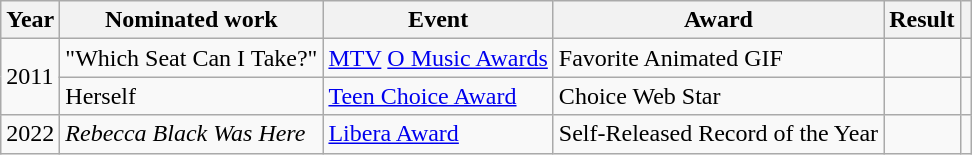<table class="wikitable">
<tr>
<th>Year</th>
<th>Nominated work</th>
<th>Event</th>
<th>Award</th>
<th>Result</th>
<th></th>
</tr>
<tr>
<td rowspan="2">2011</td>
<td>"Which Seat Can I Take?"</td>
<td><a href='#'>MTV</a> <a href='#'>O Music Awards</a></td>
<td>Favorite Animated GIF</td>
<td></td>
<td></td>
</tr>
<tr>
<td>Herself</td>
<td><a href='#'>Teen Choice Award</a></td>
<td>Choice Web Star</td>
<td></td>
<td></td>
</tr>
<tr>
<td>2022</td>
<td><em>Rebecca Black Was Here</em></td>
<td><a href='#'>Libera Award</a></td>
<td>Self-Released Record of the Year</td>
<td></td>
<td></td>
</tr>
</table>
